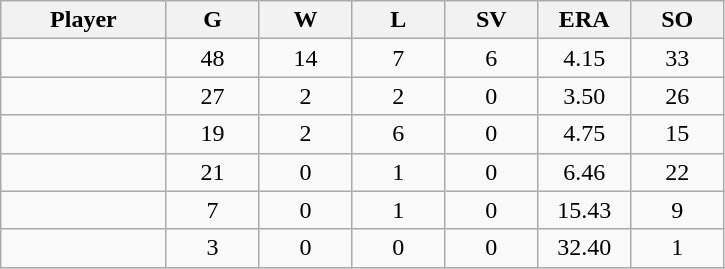<table class="wikitable sortable">
<tr>
<th bgcolor="#DDDDFF" width="16%">Player</th>
<th bgcolor="#DDDDFF" width="9%">G</th>
<th bgcolor="#DDDDFF" width="9%">W</th>
<th bgcolor="#DDDDFF" width="9%">L</th>
<th bgcolor="#DDDDFF" width="9%">SV</th>
<th bgcolor="#DDDDFF" width="9%">ERA</th>
<th bgcolor="#DDDDFF" width="9%">SO</th>
</tr>
<tr align="center">
<td></td>
<td>48</td>
<td>14</td>
<td>7</td>
<td>6</td>
<td>4.15</td>
<td>33</td>
</tr>
<tr align="center">
<td></td>
<td>27</td>
<td>2</td>
<td>2</td>
<td>0</td>
<td>3.50</td>
<td>26</td>
</tr>
<tr align="center">
<td></td>
<td>19</td>
<td>2</td>
<td>6</td>
<td>0</td>
<td>4.75</td>
<td>15</td>
</tr>
<tr align="center">
<td></td>
<td>21</td>
<td>0</td>
<td>1</td>
<td>0</td>
<td>6.46</td>
<td>22</td>
</tr>
<tr align="center">
<td></td>
<td>7</td>
<td>0</td>
<td>1</td>
<td>0</td>
<td>15.43</td>
<td>9</td>
</tr>
<tr align="center">
<td></td>
<td>3</td>
<td>0</td>
<td>0</td>
<td>0</td>
<td>32.40</td>
<td>1</td>
</tr>
</table>
